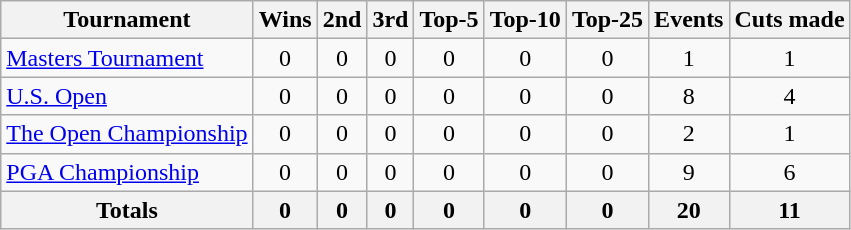<table class=wikitable style=text-align:center>
<tr>
<th>Tournament</th>
<th>Wins</th>
<th>2nd</th>
<th>3rd</th>
<th>Top-5</th>
<th>Top-10</th>
<th>Top-25</th>
<th>Events</th>
<th>Cuts made</th>
</tr>
<tr>
<td align=left><a href='#'>Masters Tournament</a></td>
<td>0</td>
<td>0</td>
<td>0</td>
<td>0</td>
<td>0</td>
<td>0</td>
<td>1</td>
<td>1</td>
</tr>
<tr>
<td align=left><a href='#'>U.S. Open</a></td>
<td>0</td>
<td>0</td>
<td>0</td>
<td>0</td>
<td>0</td>
<td>0</td>
<td>8</td>
<td>4</td>
</tr>
<tr>
<td align=left><a href='#'>The Open Championship</a></td>
<td>0</td>
<td>0</td>
<td>0</td>
<td>0</td>
<td>0</td>
<td>0</td>
<td>2</td>
<td>1</td>
</tr>
<tr>
<td align=left><a href='#'>PGA Championship</a></td>
<td>0</td>
<td>0</td>
<td>0</td>
<td>0</td>
<td>0</td>
<td>0</td>
<td>9</td>
<td>6</td>
</tr>
<tr>
<th>Totals</th>
<th>0</th>
<th>0</th>
<th>0</th>
<th>0</th>
<th>0</th>
<th>0</th>
<th>20</th>
<th>11</th>
</tr>
</table>
